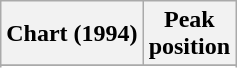<table class="wikitable sortable plainrowheaders" style="text-align:center">
<tr>
<th scope="col">Chart (1994)</th>
<th scope="col">Peak<br>position</th>
</tr>
<tr>
</tr>
<tr>
</tr>
</table>
